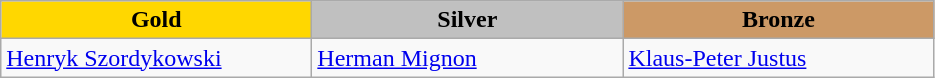<table class="wikitable" style="text-align:left">
<tr align="center">
<td width=200 bgcolor=gold><strong>Gold</strong></td>
<td width=200 bgcolor=silver><strong>Silver</strong></td>
<td width=200 bgcolor=CC9966><strong>Bronze</strong></td>
</tr>
<tr>
<td><a href='#'>Henryk Szordykowski</a><br><em></em></td>
<td><a href='#'>Herman Mignon</a><br><em></em></td>
<td><a href='#'>Klaus-Peter Justus</a><br><em></em></td>
</tr>
</table>
